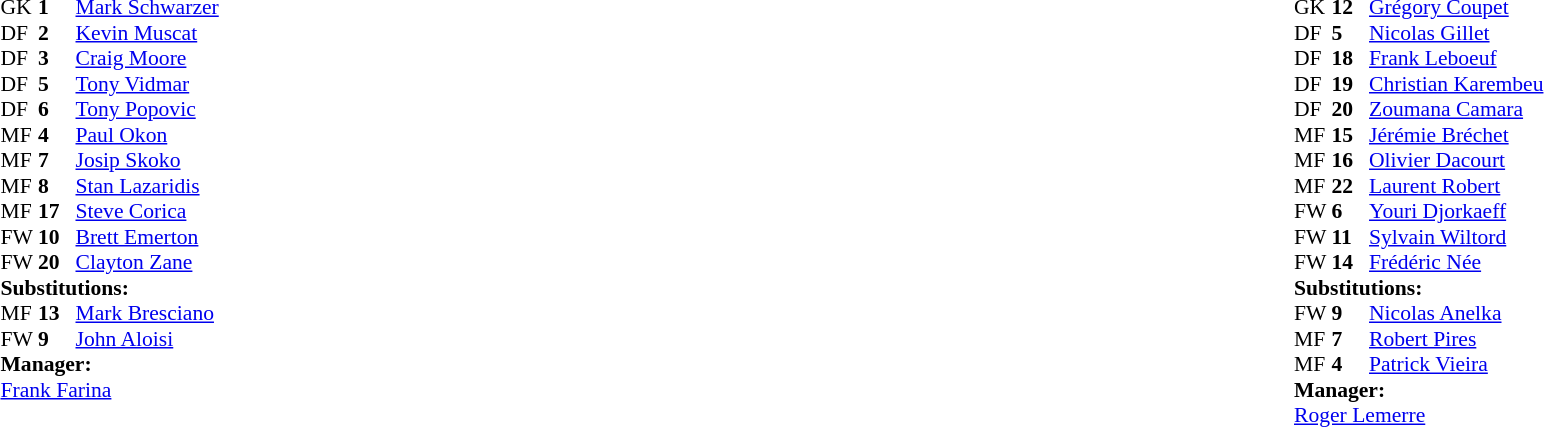<table width="100%">
<tr>
<td valign="top" width="50%"><br><table style="font-size: 90%" cellspacing="0" cellpadding="0">
<tr>
<th width=25></th>
<th width=25></th>
</tr>
<tr>
<td>GK</td>
<td><strong>1</strong></td>
<td><a href='#'>Mark Schwarzer</a></td>
</tr>
<tr>
<td>DF</td>
<td><strong>2</strong></td>
<td><a href='#'>Kevin Muscat</a></td>
</tr>
<tr>
<td>DF</td>
<td><strong>3</strong></td>
<td><a href='#'>Craig Moore</a></td>
</tr>
<tr>
<td>DF</td>
<td><strong>5</strong></td>
<td><a href='#'>Tony Vidmar</a></td>
</tr>
<tr>
<td>DF</td>
<td><strong>6</strong></td>
<td><a href='#'>Tony Popovic</a></td>
</tr>
<tr>
<td>MF</td>
<td><strong>4</strong></td>
<td><a href='#'>Paul Okon</a></td>
</tr>
<tr>
<td>MF</td>
<td><strong>7</strong></td>
<td><a href='#'>Josip Skoko</a></td>
<td></td>
<td></td>
</tr>
<tr>
<td>MF</td>
<td><strong>8</strong></td>
<td><a href='#'>Stan Lazaridis</a></td>
<td></td>
</tr>
<tr>
<td>MF</td>
<td><strong>17</strong></td>
<td><a href='#'>Steve Corica</a></td>
</tr>
<tr>
<td>FW</td>
<td><strong>10</strong></td>
<td><a href='#'>Brett Emerton</a></td>
</tr>
<tr>
<td>FW</td>
<td><strong>20</strong></td>
<td><a href='#'>Clayton Zane</a></td>
<td></td>
<td></td>
</tr>
<tr>
<td colspan=3><strong>Substitutions:</strong></td>
</tr>
<tr>
<td>MF</td>
<td><strong>13</strong></td>
<td><a href='#'>Mark Bresciano</a></td>
<td></td>
<td></td>
</tr>
<tr>
<td>FW</td>
<td><strong>9</strong></td>
<td><a href='#'>John Aloisi</a></td>
<td></td>
<td></td>
</tr>
<tr>
<td colspan=3><strong>Manager:</strong></td>
</tr>
<tr>
<td colspan=3><a href='#'>Frank Farina</a></td>
</tr>
</table>
</td>
<td valign="top"></td>
<td valign="top" width="50%"><br><table style="font-size: 90%" cellspacing="0" cellpadding="0" align="center">
<tr>
<th width=25></th>
<th width=25></th>
</tr>
<tr>
<td>GK</td>
<td><strong>12</strong></td>
<td><a href='#'>Grégory Coupet</a></td>
</tr>
<tr>
<td>DF</td>
<td><strong>5</strong></td>
<td><a href='#'>Nicolas Gillet</a></td>
</tr>
<tr>
<td>DF</td>
<td><strong>18</strong></td>
<td><a href='#'>Frank Leboeuf</a></td>
<td></td>
</tr>
<tr>
<td>DF</td>
<td><strong>19</strong></td>
<td><a href='#'>Christian Karembeu</a></td>
</tr>
<tr>
<td>DF</td>
<td><strong>20</strong></td>
<td><a href='#'>Zoumana Camara</a></td>
</tr>
<tr>
<td>MF</td>
<td><strong>15</strong></td>
<td><a href='#'>Jérémie Bréchet</a></td>
</tr>
<tr>
<td>MF</td>
<td><strong>16</strong></td>
<td><a href='#'>Olivier Dacourt</a></td>
<td></td>
<td></td>
</tr>
<tr>
<td>MF</td>
<td><strong>22</strong></td>
<td><a href='#'>Laurent Robert</a></td>
</tr>
<tr>
<td>FW</td>
<td><strong>6</strong></td>
<td><a href='#'>Youri Djorkaeff</a></td>
<td></td>
<td></td>
</tr>
<tr>
<td>FW</td>
<td><strong>11</strong></td>
<td><a href='#'>Sylvain Wiltord</a></td>
</tr>
<tr>
<td>FW</td>
<td><strong>14</strong></td>
<td><a href='#'>Frédéric Née</a></td>
<td></td>
<td></td>
</tr>
<tr>
<td colspan=3><strong>Substitutions:</strong></td>
</tr>
<tr>
<td>FW</td>
<td><strong>9</strong></td>
<td><a href='#'>Nicolas Anelka</a></td>
<td></td>
<td></td>
</tr>
<tr>
<td>MF</td>
<td><strong>7</strong></td>
<td><a href='#'>Robert Pires</a></td>
<td></td>
<td></td>
</tr>
<tr>
<td>MF</td>
<td><strong>4</strong></td>
<td><a href='#'>Patrick Vieira</a></td>
<td></td>
<td></td>
</tr>
<tr>
<td colspan=3><strong>Manager:</strong></td>
</tr>
<tr>
<td colspan="4"><a href='#'>Roger Lemerre</a></td>
</tr>
</table>
</td>
</tr>
</table>
